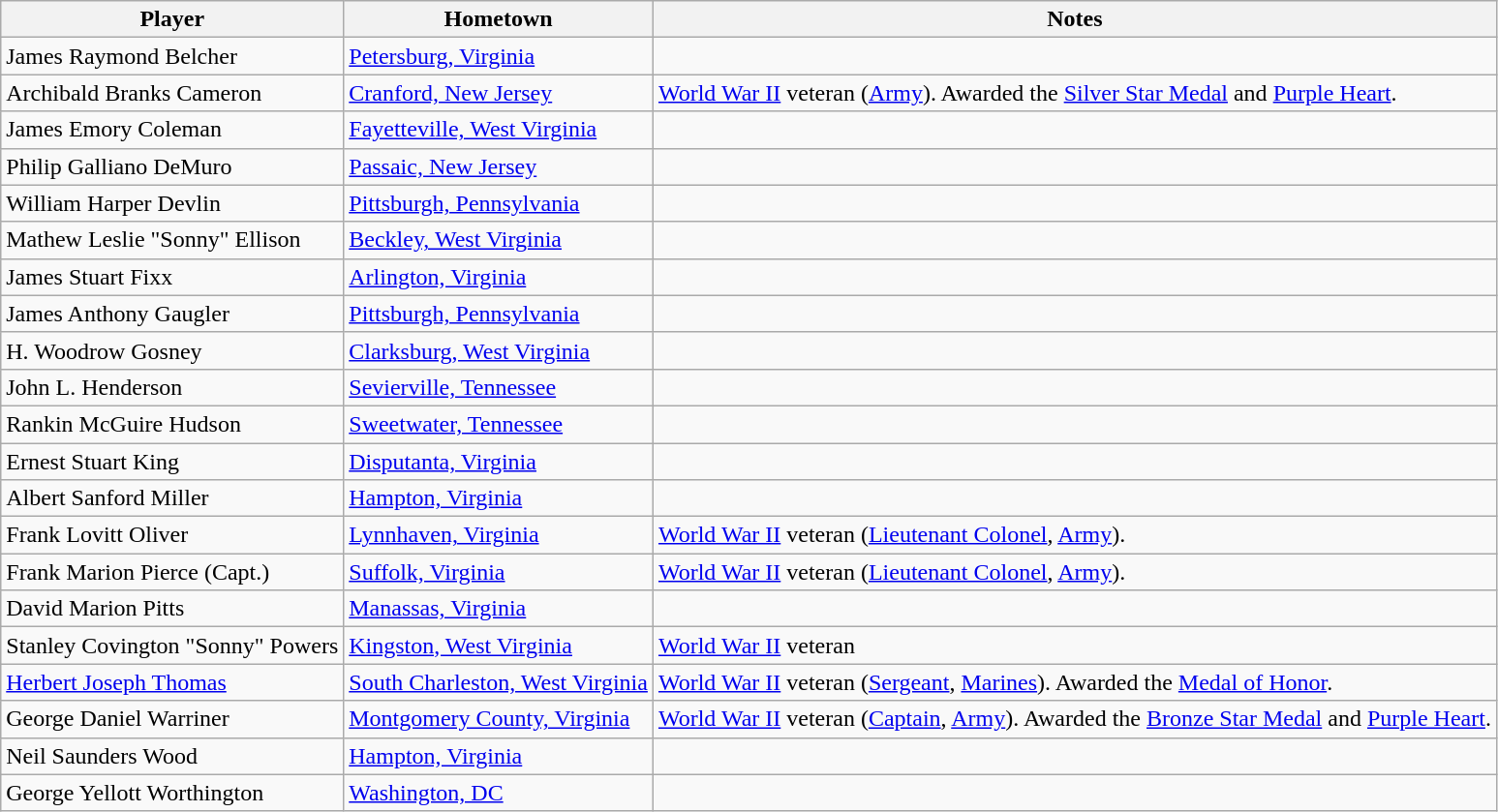<table class="wikitable" border="1">
<tr ;>
<th>Player</th>
<th>Hometown</th>
<th>Notes</th>
</tr>
<tr>
<td>James Raymond Belcher</td>
<td><a href='#'>Petersburg, Virginia</a></td>
<td></td>
</tr>
<tr>
<td>Archibald Branks Cameron</td>
<td><a href='#'>Cranford, New Jersey</a></td>
<td><a href='#'>World War II</a> veteran (<a href='#'>Army</a>). Awarded the <a href='#'>Silver Star Medal</a> and <a href='#'>Purple Heart</a>.</td>
</tr>
<tr>
<td>James Emory Coleman</td>
<td><a href='#'>Fayetteville, West Virginia</a></td>
<td></td>
</tr>
<tr>
<td>Philip Galliano DeMuro</td>
<td><a href='#'>Passaic, New Jersey</a></td>
<td></td>
</tr>
<tr>
<td>William Harper Devlin</td>
<td><a href='#'>Pittsburgh, Pennsylvania</a></td>
<td></td>
</tr>
<tr>
<td>Mathew Leslie "Sonny" Ellison</td>
<td><a href='#'>Beckley, West Virginia</a></td>
<td></td>
</tr>
<tr>
<td>James Stuart Fixx</td>
<td><a href='#'>Arlington, Virginia</a></td>
<td></td>
</tr>
<tr>
<td>James Anthony Gaugler</td>
<td><a href='#'>Pittsburgh, Pennsylvania</a></td>
<td></td>
</tr>
<tr>
<td>H. Woodrow Gosney</td>
<td><a href='#'>Clarksburg, West Virginia</a></td>
<td></td>
</tr>
<tr>
<td>John L. Henderson</td>
<td><a href='#'>Sevierville, Tennessee</a></td>
<td></td>
</tr>
<tr>
<td>Rankin McGuire Hudson</td>
<td><a href='#'>Sweetwater, Tennessee</a></td>
<td></td>
</tr>
<tr>
<td>Ernest Stuart King</td>
<td><a href='#'>Disputanta, Virginia</a></td>
<td></td>
</tr>
<tr>
<td>Albert Sanford Miller</td>
<td><a href='#'>Hampton, Virginia</a></td>
<td></td>
</tr>
<tr>
<td>Frank Lovitt Oliver</td>
<td><a href='#'>Lynnhaven, Virginia</a></td>
<td><a href='#'>World War II</a> veteran (<a href='#'>Lieutenant Colonel</a>, <a href='#'>Army</a>).</td>
</tr>
<tr>
<td>Frank Marion Pierce (Capt.)</td>
<td><a href='#'>Suffolk, Virginia</a></td>
<td><a href='#'>World War II</a> veteran (<a href='#'>Lieutenant Colonel</a>, <a href='#'>Army</a>).</td>
</tr>
<tr>
<td>David Marion Pitts</td>
<td><a href='#'>Manassas, Virginia</a></td>
<td></td>
</tr>
<tr>
<td>Stanley Covington "Sonny" Powers</td>
<td><a href='#'>Kingston, West Virginia</a></td>
<td><a href='#'>World War II</a> veteran</td>
</tr>
<tr>
<td><a href='#'>Herbert Joseph Thomas</a></td>
<td><a href='#'>South Charleston, West Virginia</a></td>
<td><a href='#'>World War II</a> veteran (<a href='#'>Sergeant</a>, <a href='#'>Marines</a>). Awarded the <a href='#'>Medal of Honor</a>.</td>
</tr>
<tr>
<td>George Daniel Warriner</td>
<td><a href='#'>Montgomery County, Virginia</a></td>
<td><a href='#'>World War II</a> veteran (<a href='#'>Captain</a>, <a href='#'>Army</a>). Awarded the <a href='#'>Bronze Star Medal</a> and <a href='#'>Purple Heart</a>.</td>
</tr>
<tr>
<td>Neil Saunders Wood</td>
<td><a href='#'>Hampton, Virginia</a></td>
<td></td>
</tr>
<tr>
<td>George Yellott Worthington</td>
<td><a href='#'>Washington, DC</a></td>
<td></td>
</tr>
</table>
